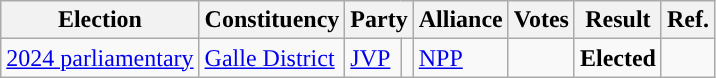<table class="wikitable" style="text-align:left;">
<tr>
<th scope=col>Election</th>
<th scope=col>Constituency</th>
<th scope=col colspan="2">Party</th>
<th scope=col>Alliance</th>
<th scope=col>Votes</th>
<th scope=col>Result</th>
<th scope=col>Ref.</th>
</tr>
<tr>
<td><a href='#'>2024 parliamentary</a></td>
<td><a href='#'>Galle District</a></td>
<td><a href='#'>JVP</a></td>
<td rowspan="8" style="background:"></td>
<td><a href='#'>NPP</a></td>
<td align=right></td>
<td><strong>Elected</strong></td>
<td></td>
</tr>
</table>
